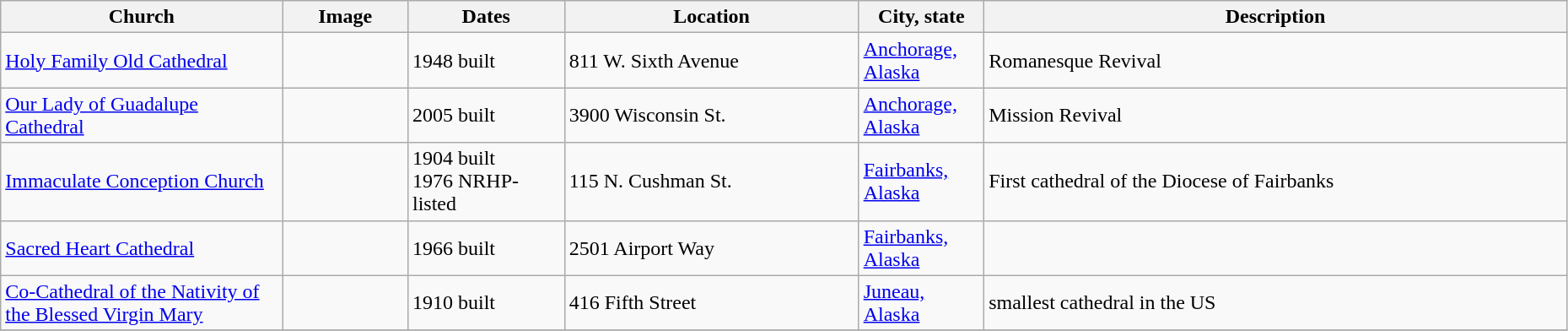<table class="wikitable sortable" style="width:98%">
<tr>
<th width = 18%><strong>Church</strong></th>
<th width = 8% class="unsortable"><strong>Image</strong></th>
<th width = 10%><strong>Dates</strong></th>
<th><strong>Location</strong></th>
<th width = 8%><strong>City, state</strong></th>
<th class="unsortable"><strong>Description</strong></th>
</tr>
<tr>
<td><a href='#'>Holy Family Old Cathedral</a></td>
<td></td>
<td>1948 built</td>
<td>811 W. Sixth Avenue<br><small></small></td>
<td><a href='#'>Anchorage, Alaska</a></td>
<td>Romanesque Revival</td>
</tr>
<tr>
<td><a href='#'>Our Lady of Guadalupe Cathedral</a></td>
<td></td>
<td>2005 built</td>
<td>3900 Wisconsin St.<br><small></small></td>
<td><a href='#'>Anchorage, Alaska</a></td>
<td>Mission Revival</td>
</tr>
<tr>
<td><a href='#'>Immaculate Conception Church</a></td>
<td></td>
<td>1904 built<br>1976 NRHP-listed</td>
<td>115 N. Cushman St.<br><small></small></td>
<td><a href='#'>Fairbanks, Alaska</a></td>
<td>First cathedral of the Diocese of Fairbanks</td>
</tr>
<tr>
<td><a href='#'>Sacred Heart Cathedral</a></td>
<td></td>
<td>1966 built</td>
<td>2501 Airport Way<br><small></small></td>
<td><a href='#'>Fairbanks, Alaska</a></td>
<td></td>
</tr>
<tr>
<td><a href='#'>Co-Cathedral of the Nativity of the Blessed Virgin Mary</a></td>
<td></td>
<td>1910 built</td>
<td>416 Fifth Street<br><small></small></td>
<td><a href='#'>Juneau, Alaska</a></td>
<td>smallest cathedral in the US</td>
</tr>
<tr>
</tr>
</table>
